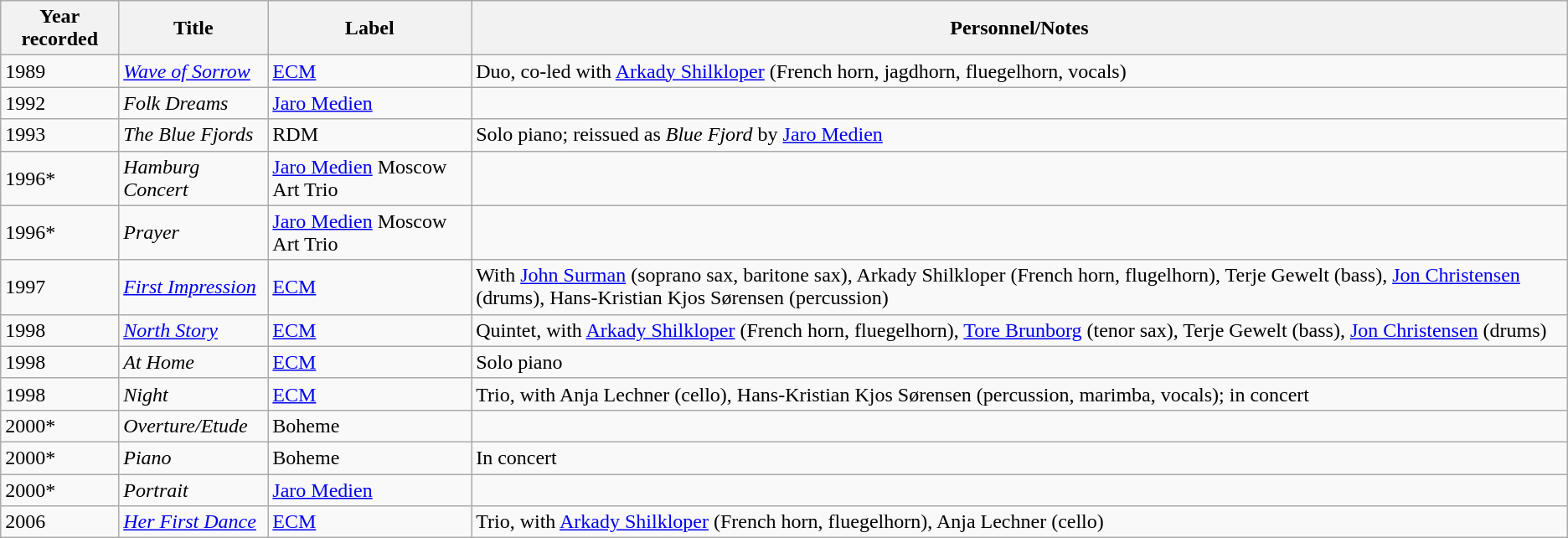<table class="wikitable sortable">
<tr>
<th>Year recorded</th>
<th>Title</th>
<th>Label</th>
<th>Personnel/Notes</th>
</tr>
<tr>
<td>1989</td>
<td><em><a href='#'>Wave of Sorrow</a></em></td>
<td><a href='#'>ECM</a></td>
<td>Duo, co-led with <a href='#'>Arkady Shilkloper</a> (French horn, jagdhorn, fluegelhorn, vocals)</td>
</tr>
<tr>
<td>1992</td>
<td><em>Folk Dreams</em></td>
<td><a href='#'>Jaro Medien</a></td>
<td></td>
</tr>
<tr>
<td>1993</td>
<td><em>The Blue Fjords</em></td>
<td>RDM</td>
<td>Solo piano; reissued as <em>Blue Fjord</em> by <a href='#'>Jaro Medien</a></td>
</tr>
<tr>
<td>1996*</td>
<td><em>Hamburg Concert</em></td>
<td><a href='#'>Jaro Medien</a> Moscow Art Trio</td>
<td></td>
</tr>
<tr>
<td>1996*</td>
<td><em>Prayer</em></td>
<td><a href='#'>Jaro Medien</a> Moscow Art Trio</td>
<td></td>
</tr>
<tr>
<td>1997</td>
<td><em><a href='#'>First Impression</a></em></td>
<td><a href='#'>ECM</a></td>
<td>With <a href='#'>John Surman</a> (soprano sax, baritone sax), Arkady Shilkloper (French horn, flugelhorn), Terje Gewelt (bass), <a href='#'>Jon Christensen</a> (drums), Hans-Kristian Kjos Sørensen (percussion)</td>
</tr>
<tr>
<td>1998</td>
<td><em><a href='#'>North Story</a></em></td>
<td><a href='#'>ECM</a></td>
<td>Quintet, with <a href='#'>Arkady Shilkloper</a> (French horn, fluegelhorn), <a href='#'>Tore Brunborg</a> (tenor sax), Terje Gewelt (bass), <a href='#'>Jon Christensen</a> (drums)</td>
</tr>
<tr>
<td>1998</td>
<td><em>At Home</em></td>
<td><a href='#'>ECM</a></td>
<td>Solo piano</td>
</tr>
<tr>
<td>1998</td>
<td><em>Night</em></td>
<td><a href='#'>ECM</a></td>
<td>Trio, with Anja Lechner (cello), Hans-Kristian Kjos Sørensen (percussion, marimba, vocals); in concert</td>
</tr>
<tr>
<td>2000*</td>
<td><em>Overture/Etude</em></td>
<td>Boheme</td>
<td></td>
</tr>
<tr>
<td>2000*</td>
<td><em>Piano</em></td>
<td>Boheme</td>
<td>In concert</td>
</tr>
<tr>
<td>2000*</td>
<td><em>Portrait</em></td>
<td><a href='#'>Jaro Medien</a></td>
<td></td>
</tr>
<tr>
<td>2006</td>
<td><em><a href='#'>Her First Dance</a></em></td>
<td><a href='#'>ECM</a></td>
<td>Trio, with <a href='#'>Arkady Shilkloper</a> (French horn, fluegelhorn), Anja Lechner (cello)</td>
</tr>
</table>
